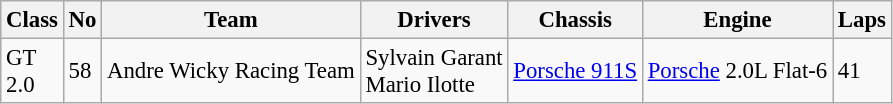<table class="wikitable" style="font-size: 95%;">
<tr>
<th>Class</th>
<th>No</th>
<th>Team</th>
<th>Drivers</th>
<th>Chassis</th>
<th>Engine</th>
<th>Laps</th>
</tr>
<tr>
<td>GT<br>2.0</td>
<td>58</td>
<td> Andre Wicky Racing Team</td>
<td> Sylvain Garant<br> Mario Ilotte</td>
<td><a href='#'>Porsche 911S</a></td>
<td><a href='#'>Porsche</a> 2.0L Flat-6</td>
<td>41</td>
</tr>
</table>
